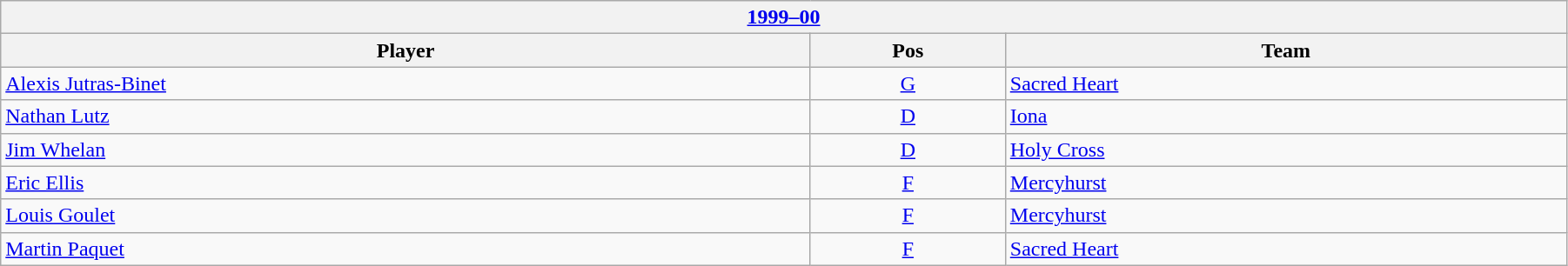<table class="wikitable" width=95%>
<tr>
<th colspan=3><a href='#'>1999–00</a></th>
</tr>
<tr>
<th>Player</th>
<th>Pos</th>
<th>Team</th>
</tr>
<tr>
<td><a href='#'>Alexis Jutras-Binet</a></td>
<td style="text-align:center;"><a href='#'>G</a></td>
<td><a href='#'>Sacred Heart</a></td>
</tr>
<tr>
<td><a href='#'>Nathan Lutz</a></td>
<td style="text-align:center;"><a href='#'>D</a></td>
<td><a href='#'>Iona</a></td>
</tr>
<tr>
<td><a href='#'>Jim Whelan</a></td>
<td style="text-align:center;"><a href='#'>D</a></td>
<td><a href='#'>Holy Cross</a></td>
</tr>
<tr>
<td><a href='#'>Eric Ellis</a></td>
<td style="text-align:center;"><a href='#'>F</a></td>
<td><a href='#'>Mercyhurst</a></td>
</tr>
<tr>
<td><a href='#'>Louis Goulet</a></td>
<td style="text-align:center;"><a href='#'>F</a></td>
<td><a href='#'>Mercyhurst</a></td>
</tr>
<tr>
<td><a href='#'>Martin Paquet</a></td>
<td style="text-align:center;"><a href='#'>F</a></td>
<td><a href='#'>Sacred Heart</a></td>
</tr>
</table>
